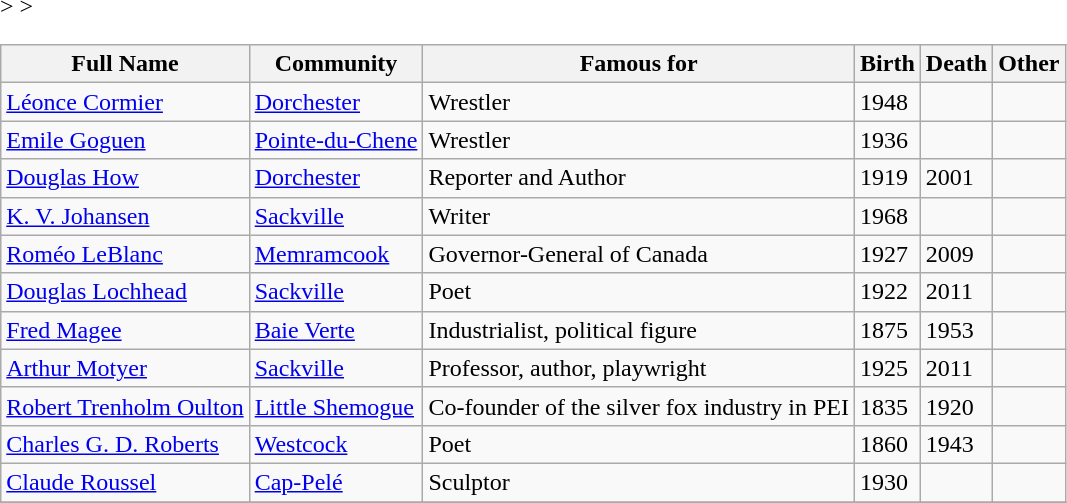<table class="wikitable sortable"<onlyinclude>>
<tr>
<th>Full Name</th>
<th>Community</th>
<th>Famous for</th>
<th>Birth</th>
<th>Death</th>
<th>Other</th>
</tr>
<tr>
<td><a href='#'>Léonce Cormier</a></td>
<td><a href='#'>Dorchester</a></td>
<td>Wrestler</td>
<td>1948</td>
<td></td>
<td></td>
</tr>
<tr>
<td><a href='#'>Emile Goguen</a></td>
<td><a href='#'>Pointe-du-Chene</a></td>
<td>Wrestler</td>
<td>1936</td>
<td></td>
<td></td>
</tr>
<tr>
<td><a href='#'>Douglas How</a></td>
<td><a href='#'>Dorchester</a></td>
<td>Reporter and Author</td>
<td>1919</td>
<td>2001</td>
<td></td>
</tr>
<tr>
<td><a href='#'>K. V. Johansen</a></td>
<td><a href='#'>Sackville</a></td>
<td>Writer</td>
<td>1968</td>
<td></td>
<td></td>
</tr>
<tr>
<td><a href='#'>Roméo LeBlanc</a></td>
<td><a href='#'>Memramcook</a></td>
<td>Governor-General of Canada</td>
<td>1927</td>
<td>2009</td>
<td></td>
</tr>
<tr>
<td><a href='#'>Douglas Lochhead</a></td>
<td><a href='#'>Sackville</a></td>
<td>Poet</td>
<td>1922</td>
<td>2011</td>
<td></td>
</tr>
<tr>
<td><a href='#'>Fred Magee</a></td>
<td><a href='#'>Baie Verte</a></td>
<td>Industrialist, political figure</td>
<td>1875</td>
<td>1953</td>
<td></td>
</tr>
<tr>
<td><a href='#'>Arthur Motyer</a></td>
<td><a href='#'>Sackville</a></td>
<td>Professor, author, playwright</td>
<td>1925</td>
<td>2011</td>
<td></td>
</tr>
<tr>
<td><a href='#'>Robert Trenholm Oulton</a></td>
<td><a href='#'>Little Shemogue</a></td>
<td>Co-founder of the silver fox industry in PEI</td>
<td>1835</td>
<td>1920</td>
<td></td>
</tr>
<tr>
<td><a href='#'>Charles G. D. Roberts</a></td>
<td><a href='#'>Westcock</a></td>
<td>Poet</td>
<td>1860</td>
<td>1943</td>
<td></td>
</tr>
<tr>
<td><a href='#'>Claude Roussel</a></td>
<td><a href='#'>Cap-Pelé</a></td>
<td>Sculptor</td>
<td>1930</td>
<td></td>
<td></td>
</tr>
<tr </onlyinclude>>
</tr>
</table>
